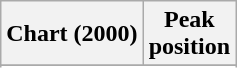<table class="wikitable plainrowheaders sortable" style="text-align:center;">
<tr>
<th scope="col">Chart (2000)</th>
<th scope="col">Peak<br>position</th>
</tr>
<tr>
</tr>
<tr>
</tr>
<tr>
</tr>
<tr>
</tr>
</table>
